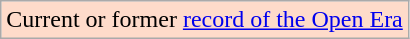<table class="wikitable">
<tr>
<td bgcolor="#fedbca">Current or former <a href='#'>record of the Open Era</a></td>
</tr>
</table>
